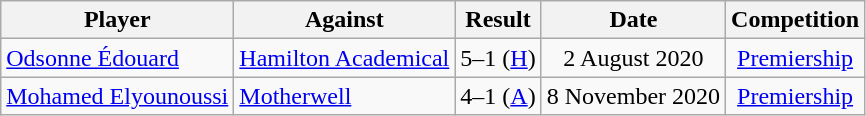<table class="wikitable sortable">
<tr>
<th>Player</th>
<th>Against</th>
<th>Result</th>
<th>Date</th>
<th>Competition</th>
</tr>
<tr>
<td> <a href='#'>Odsonne Édouard</a></td>
<td> <a href='#'>Hamilton Academical</a></td>
<td align=center>5–1 (<a href='#'>H</a>)</td>
<td align=center>2 August 2020</td>
<td align=center><a href='#'>Premiership</a></td>
</tr>
<tr>
<td> <a href='#'>Mohamed Elyounoussi</a></td>
<td> <a href='#'>Motherwell</a></td>
<td align=center>4–1 (<a href='#'>A</a>)</td>
<td align=center>8 November 2020</td>
<td align=center><a href='#'>Premiership</a></td>
</tr>
</table>
